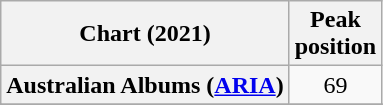<table class="wikitable sortable plainrowheaders" style="text-align:center">
<tr>
<th scope="col">Chart (2021)</th>
<th scope="col">Peak<br>position</th>
</tr>
<tr>
<th scope="row">Australian Albums (<a href='#'>ARIA</a>)</th>
<td>69</td>
</tr>
<tr>
</tr>
<tr>
</tr>
<tr>
</tr>
<tr>
</tr>
<tr>
</tr>
<tr>
</tr>
<tr>
</tr>
<tr>
</tr>
<tr>
</tr>
</table>
